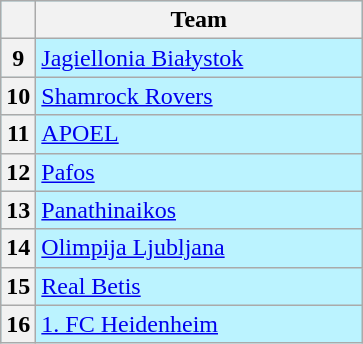<table class="wikitable" style="white-space:nowrap; background-color:#BBF3FF">
<tr>
<th></th>
<th style="width:210px">Team</th>
</tr>
<tr>
<th>9</th>
<td> <a href='#'>Jagiellonia Białystok</a></td>
</tr>
<tr>
<th>10</th>
<td> <a href='#'>Shamrock Rovers</a></td>
</tr>
<tr>
<th>11</th>
<td> <a href='#'>APOEL</a></td>
</tr>
<tr>
<th>12</th>
<td> <a href='#'>Pafos</a></td>
</tr>
<tr>
<th>13</th>
<td> <a href='#'>Panathinaikos</a></td>
</tr>
<tr>
<th>14</th>
<td> <a href='#'>Olimpija Ljubljana</a></td>
</tr>
<tr>
<th>15</th>
<td> <a href='#'>Real Betis</a></td>
</tr>
<tr>
<th>16</th>
<td> <a href='#'>1. FC Heidenheim</a></td>
</tr>
</table>
